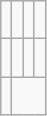<table class="wikitable">
<tr>
<td></td>
<td><br></td>
<td><br></td>
<td><br></td>
</tr>
<tr>
<td></td>
<td><br></td>
<td><br></td>
<td><br></td>
</tr>
<tr>
<td><br></td>
</tr>
</table>
